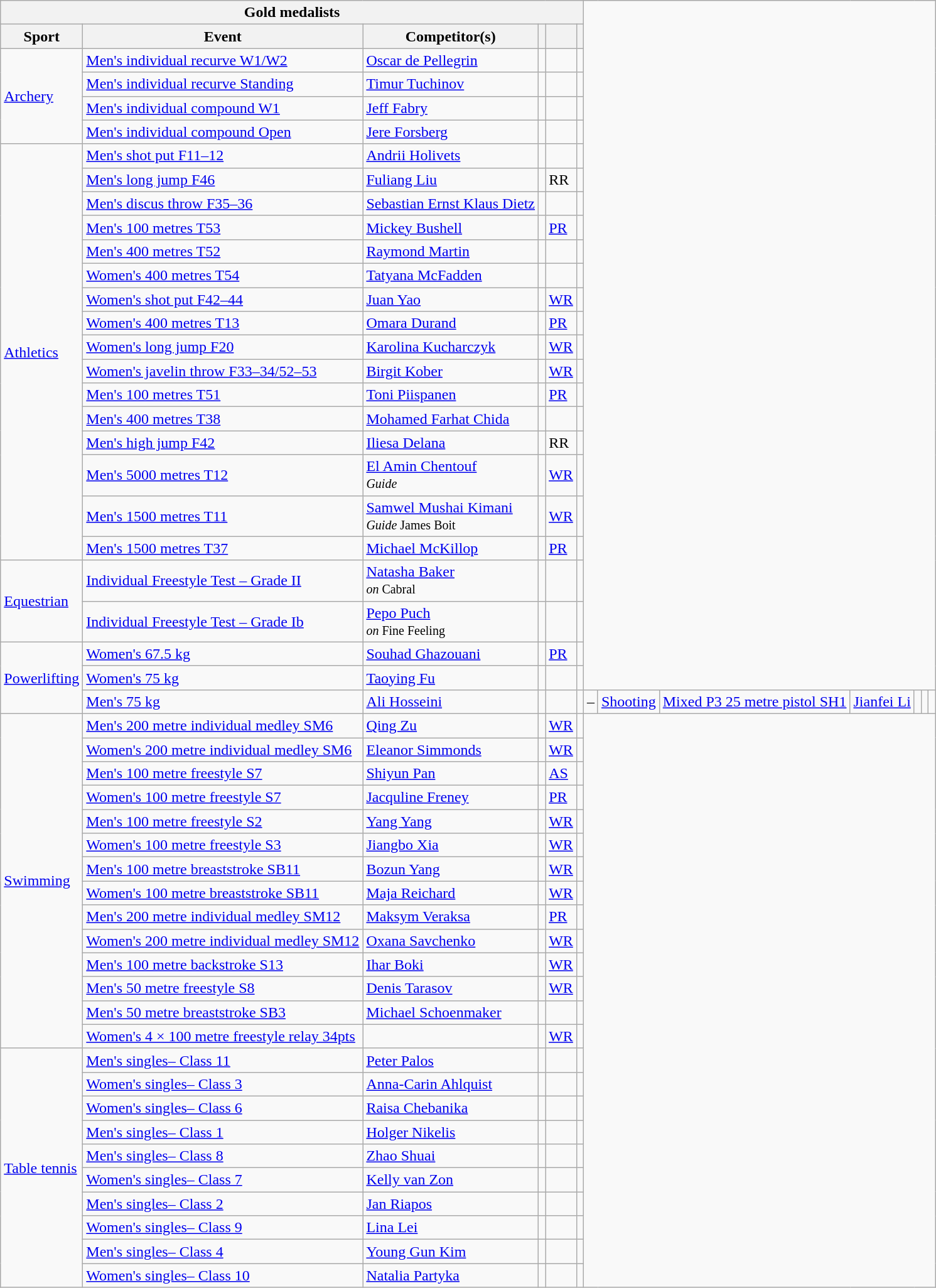<table class="wikitable">
<tr>
<th colspan="6">Gold medalists</th>
</tr>
<tr>
<th>Sport</th>
<th>Event</th>
<th>Competitor(s)</th>
<th></th>
<th></th>
<th></th>
</tr>
<tr>
<td rowspan=4><a href='#'>Archery</a></td>
<td><a href='#'>Men's individual recurve W1/W2</a></td>
<td><a href='#'>Oscar de Pellegrin</a></td>
<td></td>
<td></td>
<td></td>
</tr>
<tr>
<td><a href='#'>Men's individual recurve Standing</a></td>
<td><a href='#'>Timur Tuchinov</a></td>
<td></td>
<td></td>
<td></td>
</tr>
<tr>
<td><a href='#'>Men's individual compound W1</a></td>
<td><a href='#'>Jeff Fabry</a></td>
<td></td>
<td></td>
<td></td>
</tr>
<tr>
<td><a href='#'>Men's individual compound Open</a></td>
<td><a href='#'>Jere Forsberg</a></td>
<td></td>
<td></td>
<td></td>
</tr>
<tr>
<td rowspan=16><a href='#'>Athletics</a></td>
<td><a href='#'>Men's shot put F11–12</a></td>
<td><a href='#'>Andrii Holivets</a></td>
<td></td>
<td></td>
<td></td>
</tr>
<tr>
<td><a href='#'>Men's long jump F46</a></td>
<td><a href='#'>Fuliang Liu</a></td>
<td></td>
<td>RR</td>
<td></td>
</tr>
<tr>
<td><a href='#'>Men's discus throw F35–36</a></td>
<td><a href='#'>Sebastian Ernst Klaus Dietz</a></td>
<td></td>
<td></td>
<td></td>
</tr>
<tr>
<td><a href='#'>Men's 100 metres T53</a></td>
<td><a href='#'>Mickey Bushell</a></td>
<td></td>
<td><a href='#'>PR</a></td>
<td></td>
</tr>
<tr>
<td><a href='#'>Men's 400 metres T52</a></td>
<td><a href='#'>Raymond Martin</a></td>
<td></td>
<td></td>
<td></td>
</tr>
<tr>
<td><a href='#'>Women's 400 metres T54</a></td>
<td><a href='#'>Tatyana McFadden</a></td>
<td></td>
<td></td>
<td></td>
</tr>
<tr>
<td><a href='#'>Women's shot put F42–44</a></td>
<td><a href='#'>Juan Yao</a></td>
<td></td>
<td><a href='#'>WR</a></td>
<td></td>
</tr>
<tr>
<td><a href='#'>Women's 400 metres T13</a></td>
<td><a href='#'>Omara Durand</a></td>
<td></td>
<td><a href='#'>PR</a></td>
<td></td>
</tr>
<tr>
<td><a href='#'>Women's long jump F20</a></td>
<td><a href='#'>Karolina Kucharczyk</a></td>
<td></td>
<td><a href='#'>WR</a></td>
<td></td>
</tr>
<tr>
<td><a href='#'>Women's javelin throw F33–34/52–53</a></td>
<td><a href='#'>Birgit Kober</a></td>
<td></td>
<td><a href='#'>WR</a></td>
<td></td>
</tr>
<tr>
<td><a href='#'>Men's 100 metres T51</a></td>
<td><a href='#'>Toni Piispanen</a></td>
<td></td>
<td><a href='#'>PR</a></td>
<td></td>
</tr>
<tr>
<td><a href='#'>Men's 400 metres T38</a></td>
<td><a href='#'>Mohamed Farhat Chida</a></td>
<td></td>
<td></td>
<td></td>
</tr>
<tr>
<td><a href='#'>Men's high jump F42</a></td>
<td><a href='#'>Iliesa Delana</a></td>
<td></td>
<td>RR</td>
<td></td>
</tr>
<tr>
<td><a href='#'>Men's 5000 metres T12</a></td>
<td><a href='#'>El Amin Chentouf</a><br><small><em>Guide</em></small></td>
<td></td>
<td><a href='#'>WR</a></td>
<td></td>
</tr>
<tr>
<td><a href='#'>Men's 1500 metres T11</a></td>
<td><a href='#'>Samwel Mushai Kimani</a><br><small><em>Guide</em> James Boit</small></td>
<td></td>
<td><a href='#'>WR</a></td>
<td></td>
</tr>
<tr>
<td><a href='#'>Men's 1500 metres T37</a></td>
<td><a href='#'>Michael McKillop</a></td>
<td></td>
<td><a href='#'>PR</a></td>
<td></td>
</tr>
<tr>
<td rowspan=2><a href='#'>Equestrian</a></td>
<td><a href='#'>Individual Freestyle Test – Grade II</a></td>
<td><a href='#'>Natasha Baker</a><br><small><em>on</em> Cabral</small></td>
<td></td>
<td></td>
<td></td>
</tr>
<tr>
<td><a href='#'>Individual Freestyle Test – Grade Ib</a></td>
<td><a href='#'>Pepo Puch</a><br><small><em>on</em> Fine Feeling</small></td>
<td></td>
<td></td>
<td></td>
</tr>
<tr>
<td rowspan=3><a href='#'>Powerlifting</a></td>
<td><a href='#'>Women's 67.5 kg</a></td>
<td><a href='#'>Souhad Ghazouani</a></td>
<td></td>
<td><a href='#'>PR</a></td>
<td></td>
</tr>
<tr>
<td><a href='#'>Women's 75 kg</a></td>
<td><a href='#'>Taoying Fu</a></td>
<td></td>
<td></td>
<td></td>
</tr>
<tr>
<td><a href='#'>Men's 75 kg</a></td>
<td><a href='#'>Ali Hosseini</a></td>
<td></td>
<td></td>
<td></td>
<td>–</td>
<td><a href='#'>Shooting</a></td>
<td><a href='#'>Mixed P3 25 metre pistol SH1</a></td>
<td><a href='#'>Jianfei Li</a></td>
<td></td>
<td></td>
<td></td>
</tr>
<tr>
<td rowspan=14><a href='#'>Swimming</a></td>
<td><a href='#'>Men's 200 metre individual medley SM6</a></td>
<td><a href='#'>Qing Zu</a></td>
<td></td>
<td><a href='#'>WR</a></td>
<td></td>
</tr>
<tr>
<td><a href='#'>Women's 200 metre individual medley SM6</a></td>
<td><a href='#'>Eleanor Simmonds</a></td>
<td></td>
<td><a href='#'>WR</a></td>
<td></td>
</tr>
<tr>
<td><a href='#'>Men's 100 metre freestyle S7</a></td>
<td><a href='#'>Shiyun Pan</a></td>
<td></td>
<td><a href='#'>AS</a></td>
<td></td>
</tr>
<tr>
<td><a href='#'>Women's 100 metre freestyle S7</a></td>
<td><a href='#'>Jacquline Freney</a></td>
<td></td>
<td><a href='#'>PR</a></td>
<td></td>
</tr>
<tr>
<td><a href='#'>Men's 100 metre freestyle S2</a></td>
<td><a href='#'>Yang Yang</a></td>
<td></td>
<td><a href='#'>WR</a></td>
<td></td>
</tr>
<tr>
<td><a href='#'>Women's 100 metre freestyle S3</a></td>
<td><a href='#'>Jiangbo Xia</a></td>
<td></td>
<td><a href='#'>WR</a></td>
<td></td>
</tr>
<tr>
<td><a href='#'>Men's 100 metre breaststroke SB11</a></td>
<td><a href='#'>Bozun Yang</a></td>
<td></td>
<td><a href='#'>WR</a></td>
<td></td>
</tr>
<tr>
<td><a href='#'>Women's 100 metre breaststroke SB11</a></td>
<td><a href='#'>Maja Reichard</a></td>
<td></td>
<td><a href='#'>WR</a></td>
<td></td>
</tr>
<tr>
<td><a href='#'>Men's 200 metre individual medley SM12</a></td>
<td><a href='#'>Maksym Veraksa</a></td>
<td></td>
<td><a href='#'>PR</a></td>
<td></td>
</tr>
<tr>
<td><a href='#'>Women's 200 metre individual medley SM12</a></td>
<td><a href='#'>Oxana Savchenko</a></td>
<td></td>
<td><a href='#'>WR</a></td>
<td></td>
</tr>
<tr>
<td><a href='#'>Men's 100 metre backstroke S13</a></td>
<td><a href='#'>Ihar Boki</a></td>
<td></td>
<td><a href='#'>WR</a></td>
<td></td>
</tr>
<tr>
<td><a href='#'>Men's 50 metre freestyle S8</a></td>
<td><a href='#'>Denis Tarasov</a></td>
<td></td>
<td><a href='#'>WR</a></td>
<td></td>
</tr>
<tr>
<td><a href='#'>Men's 50 metre breaststroke SB3</a></td>
<td><a href='#'>Michael Schoenmaker</a></td>
<td></td>
<td></td>
<td></td>
</tr>
<tr>
<td><a href='#'>Women's 4 × 100 metre freestyle relay 34pts</a></td>
<td></td>
<td></td>
<td><a href='#'>WR</a></td>
<td></td>
</tr>
<tr>
<td rowspan=10><a href='#'>Table tennis</a></td>
<td><a href='#'>Men's singles– Class 11</a></td>
<td><a href='#'>Peter Palos</a></td>
<td></td>
<td></td>
<td></td>
</tr>
<tr>
<td><a href='#'>Women's singles– Class 3</a></td>
<td><a href='#'>Anna-Carin Ahlquist</a></td>
<td></td>
<td></td>
<td></td>
</tr>
<tr>
<td><a href='#'>Women's singles– Class 6</a></td>
<td><a href='#'>Raisa Chebanika</a></td>
<td></td>
<td></td>
<td></td>
</tr>
<tr>
<td><a href='#'>Men's singles– Class 1</a></td>
<td><a href='#'>Holger Nikelis</a></td>
<td></td>
<td></td>
<td></td>
</tr>
<tr>
<td><a href='#'>Men's singles– Class 8</a></td>
<td><a href='#'>Zhao Shuai</a></td>
<td></td>
<td></td>
<td></td>
</tr>
<tr>
<td><a href='#'>Women's singles– Class 7</a></td>
<td><a href='#'>Kelly van Zon</a></td>
<td></td>
<td></td>
<td></td>
</tr>
<tr>
<td><a href='#'>Men's singles– Class 2</a></td>
<td><a href='#'>Jan Riapos</a></td>
<td></td>
<td></td>
<td></td>
</tr>
<tr>
<td><a href='#'>Women's singles– Class 9</a></td>
<td><a href='#'>Lina Lei</a></td>
<td></td>
<td></td>
<td></td>
</tr>
<tr>
<td><a href='#'>Men's singles– Class 4</a></td>
<td><a href='#'>Young Gun Kim</a></td>
<td></td>
<td></td>
<td></td>
</tr>
<tr>
<td><a href='#'>Women's singles– Class 10</a></td>
<td><a href='#'>Natalia Partyka</a></td>
<td></td>
<td></td>
<td></td>
</tr>
</table>
